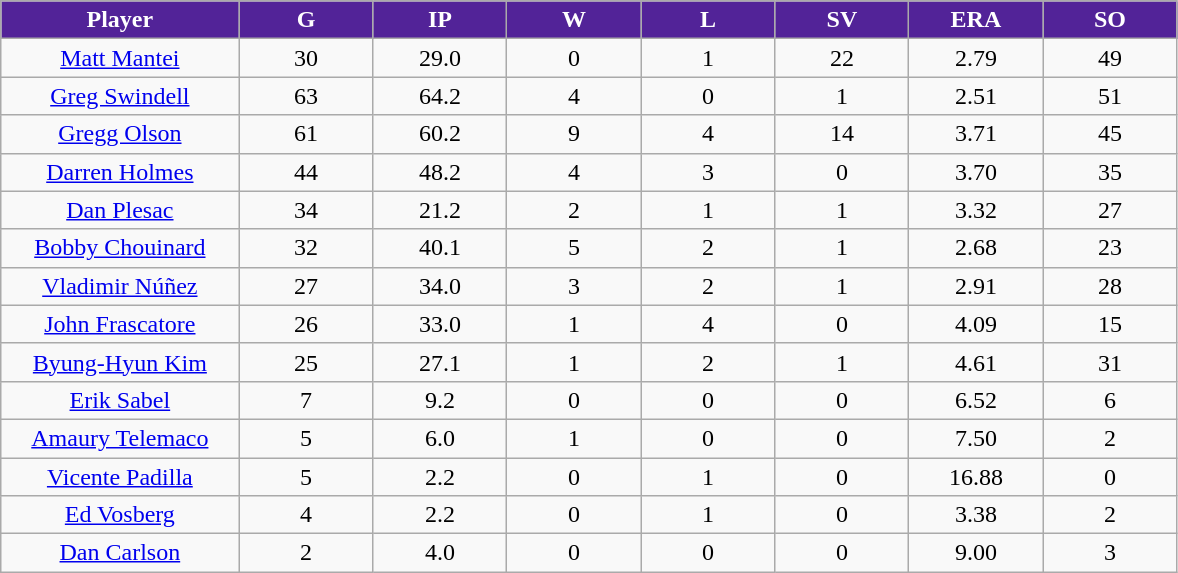<table class="wikitable sortable">
<tr>
<th style="background:#522398;color:white;" width="16%">Player</th>
<th style="background:#522398;color:white;" width="9%">G</th>
<th style="background:#522398;color:white;" width="9%">IP</th>
<th style="background:#522398;color:white;" width="9%">W</th>
<th style="background:#522398;color:white;" width="9%">L</th>
<th style="background:#522398;color:white;" width="9%">SV</th>
<th style="background:#522398;color:white;" width="9%">ERA</th>
<th style="background:#522398;color:white;" width="9%">SO</th>
</tr>
<tr align="center">
<td><a href='#'>Matt Mantei</a></td>
<td>30</td>
<td>29.0</td>
<td>0</td>
<td>1</td>
<td>22</td>
<td>2.79</td>
<td>49</td>
</tr>
<tr align=center>
<td><a href='#'>Greg Swindell</a></td>
<td>63</td>
<td>64.2</td>
<td>4</td>
<td>0</td>
<td>1</td>
<td>2.51</td>
<td>51</td>
</tr>
<tr align="center">
<td><a href='#'>Gregg Olson</a></td>
<td>61</td>
<td>60.2</td>
<td>9</td>
<td>4</td>
<td>14</td>
<td>3.71</td>
<td>45</td>
</tr>
<tr align="center">
<td><a href='#'>Darren Holmes</a></td>
<td>44</td>
<td>48.2</td>
<td>4</td>
<td>3</td>
<td>0</td>
<td>3.70</td>
<td>35</td>
</tr>
<tr align=center>
<td><a href='#'>Dan Plesac</a></td>
<td>34</td>
<td>21.2</td>
<td>2</td>
<td>1</td>
<td>1</td>
<td>3.32</td>
<td>27</td>
</tr>
<tr align="center">
<td><a href='#'>Bobby Chouinard</a></td>
<td>32</td>
<td>40.1</td>
<td>5</td>
<td>2</td>
<td>1</td>
<td>2.68</td>
<td>23</td>
</tr>
<tr align=center>
<td><a href='#'>Vladimir Núñez</a></td>
<td>27</td>
<td>34.0</td>
<td>3</td>
<td>2</td>
<td>1</td>
<td>2.91</td>
<td>28</td>
</tr>
<tr align=center>
<td><a href='#'>John Frascatore</a></td>
<td>26</td>
<td>33.0</td>
<td>1</td>
<td>4</td>
<td>0</td>
<td>4.09</td>
<td>15</td>
</tr>
<tr align=center>
<td><a href='#'>Byung-Hyun Kim</a></td>
<td>25</td>
<td>27.1</td>
<td>1</td>
<td>2</td>
<td>1</td>
<td>4.61</td>
<td>31</td>
</tr>
<tr align=center>
<td><a href='#'>Erik Sabel</a></td>
<td>7</td>
<td>9.2</td>
<td>0</td>
<td>0</td>
<td>0</td>
<td>6.52</td>
<td>6</td>
</tr>
<tr align=center>
<td><a href='#'>Amaury Telemaco</a></td>
<td>5</td>
<td>6.0</td>
<td>1</td>
<td>0</td>
<td>0</td>
<td>7.50</td>
<td>2</td>
</tr>
<tr align=center>
<td><a href='#'>Vicente Padilla</a></td>
<td>5</td>
<td>2.2</td>
<td>0</td>
<td>1</td>
<td>0</td>
<td>16.88</td>
<td>0</td>
</tr>
<tr align=center>
<td><a href='#'>Ed Vosberg</a></td>
<td>4</td>
<td>2.2</td>
<td>0</td>
<td>1</td>
<td>0</td>
<td>3.38</td>
<td>2</td>
</tr>
<tr align=center>
<td><a href='#'>Dan Carlson</a></td>
<td>2</td>
<td>4.0</td>
<td>0</td>
<td>0</td>
<td>0</td>
<td>9.00</td>
<td>3</td>
</tr>
</table>
